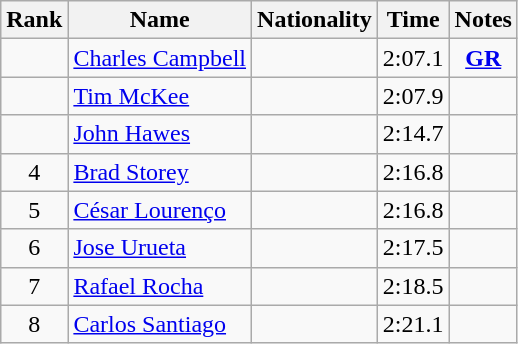<table class="wikitable sortable" style="text-align:center">
<tr>
<th>Rank</th>
<th>Name</th>
<th>Nationality</th>
<th>Time</th>
<th>Notes</th>
</tr>
<tr>
<td></td>
<td align=left><a href='#'>Charles Campbell</a></td>
<td align=left></td>
<td>2:07.1</td>
<td><strong><a href='#'>GR</a></strong></td>
</tr>
<tr>
<td></td>
<td align=left><a href='#'>Tim McKee</a></td>
<td align=left></td>
<td>2:07.9</td>
<td></td>
</tr>
<tr>
<td></td>
<td align=left><a href='#'>John Hawes</a></td>
<td align=left></td>
<td>2:14.7</td>
<td></td>
</tr>
<tr>
<td>4</td>
<td align=left><a href='#'>Brad Storey</a></td>
<td align=left></td>
<td>2:16.8</td>
<td></td>
</tr>
<tr>
<td>5</td>
<td align=left><a href='#'>César Lourenço</a></td>
<td align=left></td>
<td>2:16.8</td>
<td></td>
</tr>
<tr>
<td>6</td>
<td align=left><a href='#'>Jose Urueta</a></td>
<td align=left></td>
<td>2:17.5</td>
<td></td>
</tr>
<tr>
<td>7</td>
<td align=left><a href='#'>Rafael Rocha</a></td>
<td align=left></td>
<td>2:18.5</td>
<td></td>
</tr>
<tr>
<td>8</td>
<td align=left><a href='#'>Carlos Santiago</a></td>
<td align=left></td>
<td>2:21.1</td>
<td></td>
</tr>
</table>
